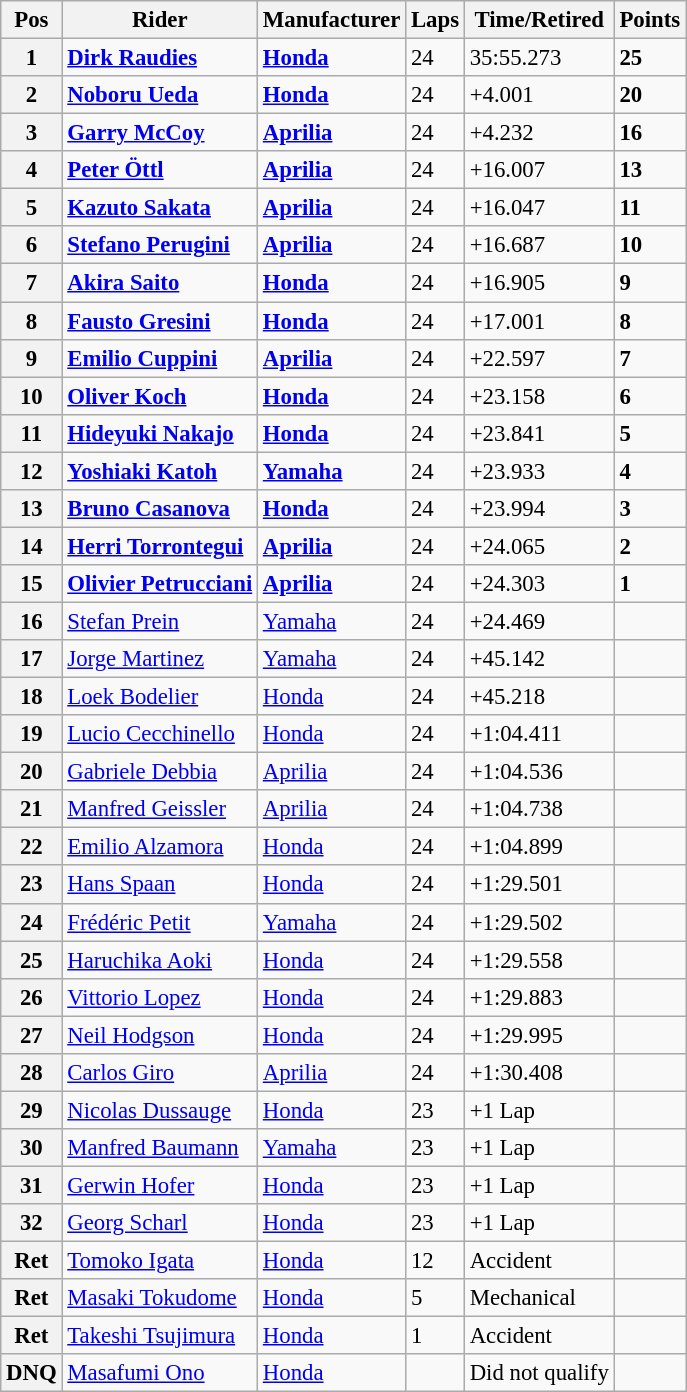<table class="wikitable" style="font-size: 95%;">
<tr>
<th>Pos</th>
<th>Rider</th>
<th>Manufacturer</th>
<th>Laps</th>
<th>Time/Retired</th>
<th>Points</th>
</tr>
<tr>
<th>1</th>
<td> <strong><a href='#'>Dirk Raudies</a></strong></td>
<td><strong><a href='#'>Honda</a></strong></td>
<td>24</td>
<td>35:55.273</td>
<td><strong>25</strong></td>
</tr>
<tr>
<th>2</th>
<td> <strong><a href='#'>Noboru Ueda</a></strong></td>
<td><strong><a href='#'>Honda</a></strong></td>
<td>24</td>
<td>+4.001</td>
<td><strong>20</strong></td>
</tr>
<tr>
<th>3</th>
<td> <strong><a href='#'>Garry McCoy</a></strong></td>
<td><strong><a href='#'>Aprilia</a></strong></td>
<td>24</td>
<td>+4.232</td>
<td><strong>16</strong></td>
</tr>
<tr>
<th>4</th>
<td> <strong><a href='#'>Peter Öttl</a></strong></td>
<td><strong><a href='#'>Aprilia</a></strong></td>
<td>24</td>
<td>+16.007</td>
<td><strong>13</strong></td>
</tr>
<tr>
<th>5</th>
<td> <strong><a href='#'>Kazuto Sakata</a></strong></td>
<td><strong><a href='#'>Aprilia</a></strong></td>
<td>24</td>
<td>+16.047</td>
<td><strong>11</strong></td>
</tr>
<tr>
<th>6</th>
<td> <strong><a href='#'>Stefano Perugini</a></strong></td>
<td><strong><a href='#'>Aprilia</a></strong></td>
<td>24</td>
<td>+16.687</td>
<td><strong>10</strong></td>
</tr>
<tr>
<th>7</th>
<td> <strong><a href='#'>Akira Saito</a></strong></td>
<td><strong><a href='#'>Honda</a></strong></td>
<td>24</td>
<td>+16.905</td>
<td><strong>9</strong></td>
</tr>
<tr>
<th>8</th>
<td> <strong><a href='#'>Fausto Gresini</a></strong></td>
<td><strong><a href='#'>Honda</a></strong></td>
<td>24</td>
<td>+17.001</td>
<td><strong>8</strong></td>
</tr>
<tr>
<th>9</th>
<td> <strong><a href='#'>Emilio Cuppini</a></strong></td>
<td><strong><a href='#'>Aprilia</a></strong></td>
<td>24</td>
<td>+22.597</td>
<td><strong>7</strong></td>
</tr>
<tr>
<th>10</th>
<td> <strong><a href='#'>Oliver Koch</a></strong></td>
<td><strong><a href='#'>Honda</a></strong></td>
<td>24</td>
<td>+23.158</td>
<td><strong>6</strong></td>
</tr>
<tr>
<th>11</th>
<td> <strong><a href='#'>Hideyuki Nakajo</a></strong></td>
<td><strong><a href='#'>Honda</a></strong></td>
<td>24</td>
<td>+23.841</td>
<td><strong>5</strong></td>
</tr>
<tr>
<th>12</th>
<td> <strong><a href='#'>Yoshiaki Katoh</a></strong></td>
<td><strong><a href='#'>Yamaha</a></strong></td>
<td>24</td>
<td>+23.933</td>
<td><strong>4</strong></td>
</tr>
<tr>
<th>13</th>
<td> <strong><a href='#'>Bruno Casanova</a></strong></td>
<td><strong><a href='#'>Honda</a></strong></td>
<td>24</td>
<td>+23.994</td>
<td><strong>3</strong></td>
</tr>
<tr>
<th>14</th>
<td> <strong><a href='#'>Herri Torrontegui</a></strong></td>
<td><strong><a href='#'>Aprilia</a></strong></td>
<td>24</td>
<td>+24.065</td>
<td><strong>2</strong></td>
</tr>
<tr>
<th>15</th>
<td> <strong><a href='#'>Olivier Petrucciani</a></strong></td>
<td><strong><a href='#'>Aprilia</a></strong></td>
<td>24</td>
<td>+24.303</td>
<td><strong>1</strong></td>
</tr>
<tr>
<th>16</th>
<td> <a href='#'>Stefan Prein</a></td>
<td><a href='#'>Yamaha</a></td>
<td>24</td>
<td>+24.469</td>
<td></td>
</tr>
<tr>
<th>17</th>
<td> <a href='#'>Jorge Martinez</a></td>
<td><a href='#'>Yamaha</a></td>
<td>24</td>
<td>+45.142</td>
<td></td>
</tr>
<tr>
<th>18</th>
<td> <a href='#'>Loek Bodelier</a></td>
<td><a href='#'>Honda</a></td>
<td>24</td>
<td>+45.218</td>
<td></td>
</tr>
<tr>
<th>19</th>
<td> <a href='#'>Lucio Cecchinello</a></td>
<td><a href='#'>Honda</a></td>
<td>24</td>
<td>+1:04.411</td>
<td></td>
</tr>
<tr>
<th>20</th>
<td> <a href='#'>Gabriele Debbia</a></td>
<td><a href='#'>Aprilia</a></td>
<td>24</td>
<td>+1:04.536</td>
<td></td>
</tr>
<tr>
<th>21</th>
<td> <a href='#'>Manfred Geissler</a></td>
<td><a href='#'>Aprilia</a></td>
<td>24</td>
<td>+1:04.738</td>
<td></td>
</tr>
<tr>
<th>22</th>
<td> <a href='#'>Emilio Alzamora</a></td>
<td><a href='#'>Honda</a></td>
<td>24</td>
<td>+1:04.899</td>
<td></td>
</tr>
<tr>
<th>23</th>
<td> <a href='#'>Hans Spaan</a></td>
<td><a href='#'>Honda</a></td>
<td>24</td>
<td>+1:29.501</td>
<td></td>
</tr>
<tr>
<th>24</th>
<td> <a href='#'>Frédéric Petit</a></td>
<td><a href='#'>Yamaha</a></td>
<td>24</td>
<td>+1:29.502</td>
<td></td>
</tr>
<tr>
<th>25</th>
<td> <a href='#'>Haruchika Aoki</a></td>
<td><a href='#'>Honda</a></td>
<td>24</td>
<td>+1:29.558</td>
<td></td>
</tr>
<tr>
<th>26</th>
<td> <a href='#'>Vittorio Lopez</a></td>
<td><a href='#'>Honda</a></td>
<td>24</td>
<td>+1:29.883</td>
<td></td>
</tr>
<tr>
<th>27</th>
<td> <a href='#'>Neil Hodgson</a></td>
<td><a href='#'>Honda</a></td>
<td>24</td>
<td>+1:29.995</td>
<td></td>
</tr>
<tr>
<th>28</th>
<td> <a href='#'>Carlos Giro</a></td>
<td><a href='#'>Aprilia</a></td>
<td>24</td>
<td>+1:30.408</td>
<td></td>
</tr>
<tr>
<th>29</th>
<td> <a href='#'>Nicolas Dussauge</a></td>
<td><a href='#'>Honda</a></td>
<td>23</td>
<td>+1 Lap</td>
<td></td>
</tr>
<tr>
<th>30</th>
<td> <a href='#'>Manfred Baumann</a></td>
<td><a href='#'>Yamaha</a></td>
<td>23</td>
<td>+1 Lap</td>
<td></td>
</tr>
<tr>
<th>31</th>
<td> <a href='#'>Gerwin Hofer</a></td>
<td><a href='#'>Honda</a></td>
<td>23</td>
<td>+1 Lap</td>
<td></td>
</tr>
<tr>
<th>32</th>
<td> <a href='#'>Georg Scharl</a></td>
<td><a href='#'>Honda</a></td>
<td>23</td>
<td>+1 Lap</td>
<td></td>
</tr>
<tr>
<th>Ret</th>
<td> <a href='#'>Tomoko Igata</a></td>
<td><a href='#'>Honda</a></td>
<td>12</td>
<td>Accident</td>
<td></td>
</tr>
<tr>
<th>Ret</th>
<td> <a href='#'>Masaki Tokudome</a></td>
<td><a href='#'>Honda</a></td>
<td>5</td>
<td>Mechanical</td>
<td></td>
</tr>
<tr>
<th>Ret</th>
<td> <a href='#'>Takeshi Tsujimura</a></td>
<td><a href='#'>Honda</a></td>
<td>1</td>
<td>Accident</td>
<td></td>
</tr>
<tr>
<th>DNQ</th>
<td> <a href='#'>Masafumi Ono</a></td>
<td><a href='#'>Honda</a></td>
<td></td>
<td>Did not qualify</td>
<td></td>
</tr>
</table>
